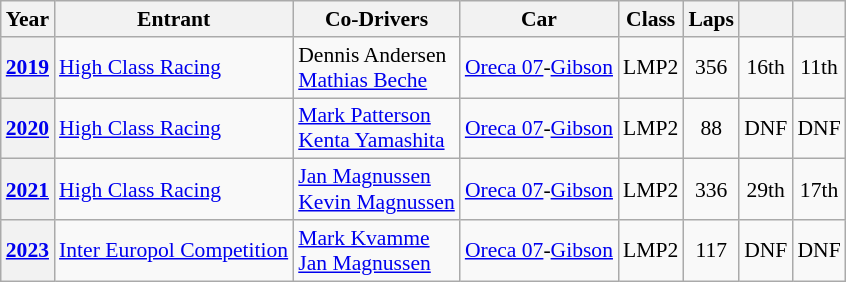<table class="wikitable" style="text-align:center; font-size:90%">
<tr>
<th>Year</th>
<th>Entrant</th>
<th>Co-Drivers</th>
<th>Car</th>
<th>Class</th>
<th>Laps</th>
<th></th>
<th></th>
</tr>
<tr>
<th><a href='#'>2019</a></th>
<td align="left"> <a href='#'>High Class Racing</a></td>
<td align="left"> Dennis Andersen<br> <a href='#'>Mathias Beche</a></td>
<td align="left"><a href='#'>Oreca 07</a>-<a href='#'>Gibson</a></td>
<td>LMP2</td>
<td>356</td>
<td>16th</td>
<td>11th</td>
</tr>
<tr>
<th><a href='#'>2020</a></th>
<td align="left"> <a href='#'>High Class Racing</a></td>
<td align="left"> <a href='#'>Mark Patterson</a><br> <a href='#'>Kenta Yamashita</a></td>
<td align="left"><a href='#'>Oreca 07</a>-<a href='#'>Gibson</a></td>
<td>LMP2</td>
<td>88</td>
<td>DNF</td>
<td>DNF</td>
</tr>
<tr>
<th><a href='#'>2021</a></th>
<td align="left"> <a href='#'>High Class Racing</a></td>
<td align="left"> <a href='#'>Jan Magnussen</a><br> <a href='#'>Kevin Magnussen</a></td>
<td align="left"><a href='#'>Oreca 07</a>-<a href='#'>Gibson</a></td>
<td>LMP2</td>
<td>336</td>
<td>29th</td>
<td>17th</td>
</tr>
<tr>
<th><a href='#'>2023</a></th>
<td align="left"> <a href='#'>Inter Europol Competition</a></td>
<td align="left"> <a href='#'>Mark Kvamme</a><br> <a href='#'>Jan Magnussen</a></td>
<td align="left"><a href='#'>Oreca 07</a>-<a href='#'>Gibson</a></td>
<td>LMP2</td>
<td>117</td>
<td>DNF</td>
<td>DNF</td>
</tr>
</table>
